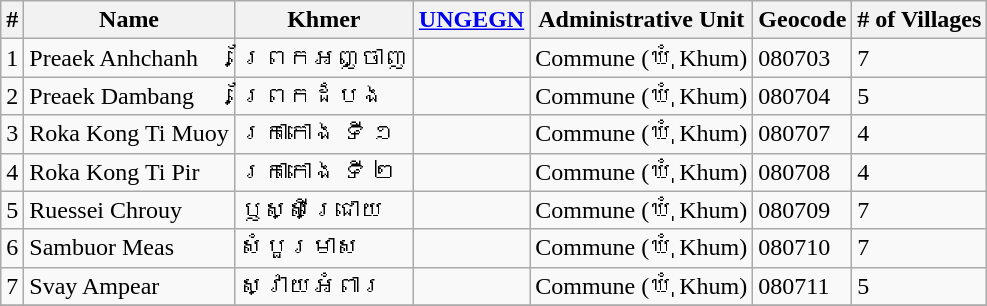<table class="wikitable sortable">
<tr>
<th>#</th>
<th>Name</th>
<th>Khmer</th>
<th><a href='#'>UNGEGN</a></th>
<th>Administrative Unit</th>
<th>Geocode</th>
<th># of Villages</th>
</tr>
<tr>
<td>1</td>
<td>Preaek Anhchanh</td>
<td>ព្រែកអញ្ចាញ</td>
<td></td>
<td>Commune (ឃុំ Khum)</td>
<td>080703</td>
<td>7</td>
</tr>
<tr>
<td>2</td>
<td>Preaek Dambang</td>
<td>ព្រែកដំបង</td>
<td></td>
<td>Commune (ឃុំ Khum)</td>
<td>080704</td>
<td>5</td>
</tr>
<tr>
<td>3</td>
<td>Roka Kong Ti Muoy</td>
<td>រកាកោង ទី ១</td>
<td></td>
<td>Commune (ឃុំ Khum)</td>
<td>080707</td>
<td>4</td>
</tr>
<tr>
<td>4</td>
<td>Roka Kong Ti Pir</td>
<td>រកាកោង ទី ២</td>
<td></td>
<td>Commune (ឃុំ Khum)</td>
<td>080708</td>
<td>4</td>
</tr>
<tr>
<td>5</td>
<td>Ruessei Chrouy</td>
<td>ឫស្សីជ្រោយ</td>
<td></td>
<td>Commune (ឃុំ Khum)</td>
<td>080709</td>
<td>7</td>
</tr>
<tr>
<td>6</td>
<td>Sambuor Meas</td>
<td>សំបួរមាស</td>
<td></td>
<td>Commune (ឃុំ Khum)</td>
<td>080710</td>
<td>7</td>
</tr>
<tr>
<td>7</td>
<td>Svay Ampear</td>
<td>ស្វាយអំពារ</td>
<td></td>
<td>Commune (ឃុំ Khum)</td>
<td>080711</td>
<td>5</td>
</tr>
<tr>
</tr>
</table>
